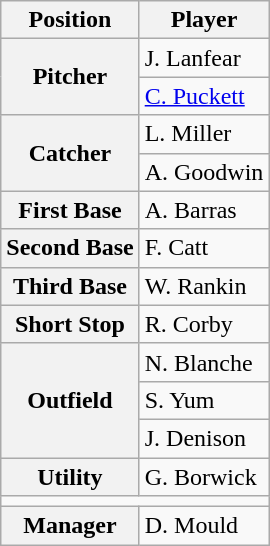<table class="wikitable" border="1">
<tr>
<th>Position</th>
<th>Player</th>
</tr>
<tr>
<th rowspan=2>Pitcher</th>
<td> J. Lanfear</td>
</tr>
<tr>
<td> <a href='#'>C. Puckett</a></td>
</tr>
<tr>
<th rowspan=2>Catcher</th>
<td> L. Miller</td>
</tr>
<tr>
<td> A. Goodwin</td>
</tr>
<tr>
<th>First Base</th>
<td> A. Barras</td>
</tr>
<tr>
<th>Second Base</th>
<td> F. Catt</td>
</tr>
<tr>
<th>Third Base</th>
<td> W. Rankin</td>
</tr>
<tr>
<th>Short Stop</th>
<td> R. Corby</td>
</tr>
<tr>
<th rowspan=3>Outfield</th>
<td> N. Blanche</td>
</tr>
<tr>
<td> S. Yum</td>
</tr>
<tr>
<td> J. Denison</td>
</tr>
<tr>
<th>Utility</th>
<td> G. Borwick</td>
</tr>
<tr>
<td colspan=2></td>
</tr>
<tr>
<th>Manager</th>
<td> D. Mould</td>
</tr>
</table>
